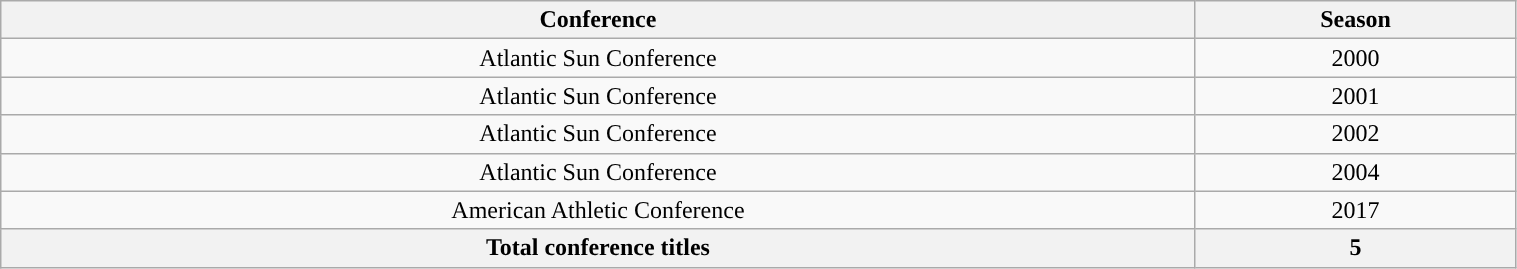<table cellpadding="1" border="1" cellspacing="0" width="80%" class="wikitable">
<tr>
<th>Conference</th>
<th>Season</th>
</tr>
<tr style="text-align:center">
<td>Atlantic Sun Conference</td>
<td>2000</td>
</tr>
<tr style="text-align:center">
<td>Atlantic Sun Conference</td>
<td>2001</td>
</tr>
<tr style="text-align:center">
<td>Atlantic Sun Conference</td>
<td>2002</td>
</tr>
<tr style="text-align:center">
<td>Atlantic Sun Conference</td>
<td>2004</td>
</tr>
<tr style="text-align:center">
<td>American Athletic Conference</td>
<td>2017</td>
</tr>
<tr style="text-align:center" class="sortbottom">
<th colspan=1;>Total conference titles</th>
<th colspan=1;><strong>5</strong></th>
</tr>
</table>
